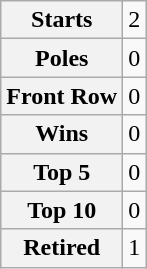<table class="wikitable" style="text-align:center">
<tr>
<th>Starts</th>
<td>2</td>
</tr>
<tr>
<th>Poles</th>
<td>0</td>
</tr>
<tr>
<th>Front Row</th>
<td>0</td>
</tr>
<tr>
<th>Wins</th>
<td>0</td>
</tr>
<tr>
<th>Top 5</th>
<td>0</td>
</tr>
<tr>
<th>Top 10</th>
<td>0</td>
</tr>
<tr>
<th>Retired</th>
<td>1</td>
</tr>
</table>
